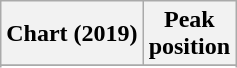<table class="wikitable sortable plainrowheaders" style="text-align:center">
<tr>
<th scope="col">Chart (2019)</th>
<th scope="col">Peak<br> position</th>
</tr>
<tr>
</tr>
<tr>
</tr>
</table>
